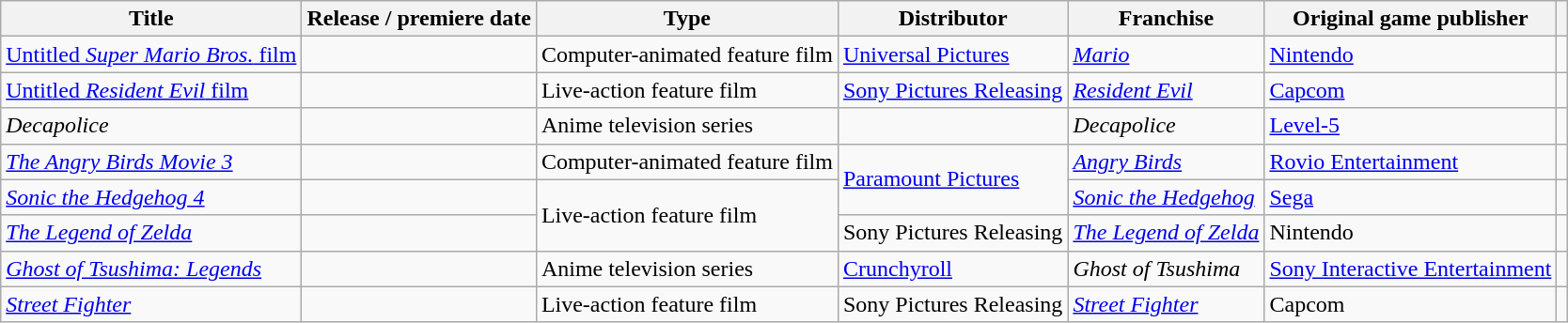<table class="wikitable sortable">
<tr>
<th>Title</th>
<th>Release / premiere date</th>
<th>Type</th>
<th>Distributor</th>
<th>Franchise</th>
<th>Original game publisher</th>
<th></th>
</tr>
<tr>
<td data-sort-value="Super Mario Bros. film"><a href='#'>Untitled <em>Super Mario Bros.</em> film</a></td>
<td></td>
<td>Computer-animated feature film</td>
<td><a href='#'>Universal Pictures</a></td>
<td><em><a href='#'>Mario</a></em></td>
<td><a href='#'>Nintendo</a></td>
<td align="center"></td>
</tr>
<tr>
<td data-sort-value="Resident Evil film"><a href='#'>Untitled <em>Resident Evil</em> film</a></td>
<td></td>
<td>Live-action feature film</td>
<td><a href='#'>Sony Pictures Releasing</a></td>
<td><em><a href='#'>Resident Evil</a></em></td>
<td><a href='#'>Capcom</a></td>
<td align="center"></td>
</tr>
<tr>
<td><em>Decapolice</em></td>
<td></td>
<td>Anime television series</td>
<td></td>
<td><em>Decapolice</em></td>
<td><a href='#'>Level-5</a></td>
<td align="center"></td>
</tr>
<tr>
<td><em><a href='#'>The Angry Birds Movie 3</a></em></td>
<td></td>
<td>Computer-animated feature film</td>
<td rowspan="2"><a href='#'>Paramount Pictures</a></td>
<td><em><a href='#'>Angry Birds</a></em></td>
<td><a href='#'>Rovio Entertainment</a></td>
<td align="center"></td>
</tr>
<tr>
<td><em><a href='#'>Sonic the Hedgehog 4</a></em></td>
<td></td>
<td rowspan="2">Live-action feature film</td>
<td><em><a href='#'>Sonic the Hedgehog</a></em></td>
<td><a href='#'>Sega</a></td>
<td align="center"></td>
</tr>
<tr>
<td data-sort-value="Legend of Zelda"><em><a href='#'>The Legend of Zelda</a></em></td>
<td></td>
<td>Sony Pictures Releasing</td>
<td><em><a href='#'>The Legend of Zelda</a></em></td>
<td>Nintendo</td>
<td align="center"></td>
</tr>
<tr>
<td><em><a href='#'>Ghost of Tsushima: Legends</a></em></td>
<td></td>
<td>Anime television series</td>
<td><a href='#'>Crunchyroll</a></td>
<td><em>Ghost of Tsushima</em></td>
<td><a href='#'>Sony Interactive Entertainment</a></td>
<td align="center"></td>
</tr>
<tr>
<td><em><a href='#'>Street Fighter</a></em></td>
<td></td>
<td>Live-action feature film</td>
<td>Sony Pictures Releasing</td>
<td><em><a href='#'>Street Fighter</a></em></td>
<td>Capcom</td>
<td align="center"></td>
</tr>
</table>
